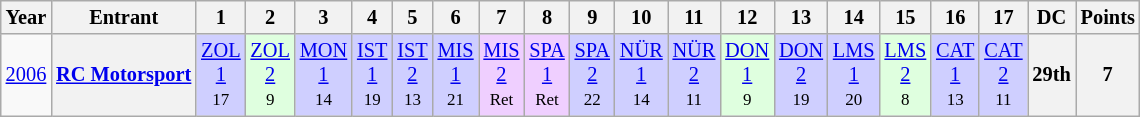<table class="wikitable" style="text-align:center; font-size:85%">
<tr>
<th>Year</th>
<th>Entrant</th>
<th>1</th>
<th>2</th>
<th>3</th>
<th>4</th>
<th>5</th>
<th>6</th>
<th>7</th>
<th>8</th>
<th>9</th>
<th>10</th>
<th>11</th>
<th>12</th>
<th>13</th>
<th>14</th>
<th>15</th>
<th>16</th>
<th>17</th>
<th>DC</th>
<th>Points</th>
</tr>
<tr>
<td><a href='#'>2006</a></td>
<th nowrap><a href='#'>RC Motorsport</a></th>
<td style="background:#CFCFFF;"><a href='#'>ZOL<br>1</a><br><small>17</small></td>
<td style="background:#DFFFDF;"><a href='#'>ZOL<br>2</a><br><small>9</small></td>
<td style="background:#CFCFFF;"><a href='#'>MON<br>1</a><br><small>14</small></td>
<td style="background:#CFCFFF;"><a href='#'>IST<br>1</a><br><small>19</small></td>
<td style="background:#CFCFFF;"><a href='#'>IST<br>2</a><br><small>13</small></td>
<td style="background:#CFCFFF;"><a href='#'>MIS<br>1</a><br><small>21</small></td>
<td style="background:#EFCFFF;"><a href='#'>MIS<br>2</a><br><small>Ret</small></td>
<td style="background:#EFCFFF;"><a href='#'>SPA<br>1</a><br><small>Ret</small></td>
<td style="background:#CFCFFF;"><a href='#'>SPA<br>2</a><br><small>22</small></td>
<td style="background:#CFCFFF;"><a href='#'>NÜR<br>1</a><br><small>14</small></td>
<td style="background:#CFCFFF;"><a href='#'>NÜR<br>2</a><br><small>11</small></td>
<td style="background:#DFFFDF;"><a href='#'>DON<br>1</a><br><small>9</small></td>
<td style="background:#CFCFFF;"><a href='#'>DON<br>2</a><br><small>19</small></td>
<td style="background:#CFCFFF;"><a href='#'>LMS<br>1</a><br><small>20</small></td>
<td style="background:#DFFFDF;"><a href='#'>LMS<br>2</a><br><small>8</small></td>
<td style="background:#CFCFFF;"><a href='#'>CAT<br>1</a><br><small>13</small></td>
<td style="background:#CFCFFF;"><a href='#'>CAT<br>2</a><br><small>11</small></td>
<th>29th</th>
<th>7</th>
</tr>
</table>
